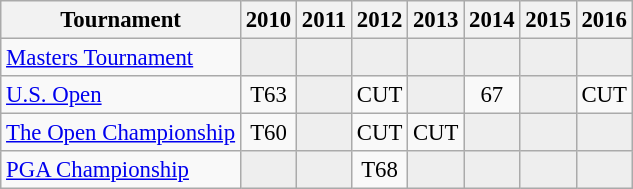<table class="wikitable" style="font-size:95%;text-align:center;">
<tr>
<th>Tournament</th>
<th>2010</th>
<th>2011</th>
<th>2012</th>
<th>2013</th>
<th>2014</th>
<th>2015</th>
<th>2016</th>
</tr>
<tr>
<td align=left><a href='#'>Masters Tournament</a></td>
<td style="background:#eeeeee;"></td>
<td style="background:#eeeeee;"></td>
<td style="background:#eeeeee;"></td>
<td style="background:#eeeeee;"></td>
<td style="background:#eeeeee;"></td>
<td style="background:#eeeeee;"></td>
<td style="background:#eeeeee;"></td>
</tr>
<tr>
<td align=left><a href='#'>U.S. Open</a></td>
<td>T63</td>
<td style="background:#eeeeee;"></td>
<td>CUT</td>
<td style="background:#eeeeee;"></td>
<td>67</td>
<td style="background:#eeeeee;"></td>
<td>CUT</td>
</tr>
<tr>
<td align=left><a href='#'>The Open Championship</a></td>
<td>T60</td>
<td style="background:#eeeeee;"></td>
<td>CUT</td>
<td>CUT</td>
<td style="background:#eeeeee;"></td>
<td style="background:#eeeeee;"></td>
<td style="background:#eeeeee;"></td>
</tr>
<tr>
<td align=left><a href='#'>PGA Championship</a></td>
<td style="background:#eeeeee;"></td>
<td style="background:#eeeeee;"></td>
<td>T68</td>
<td style="background:#eeeeee;"></td>
<td style="background:#eeeeee;"></td>
<td style="background:#eeeeee;"></td>
<td style="background:#eeeeee;"></td>
</tr>
</table>
